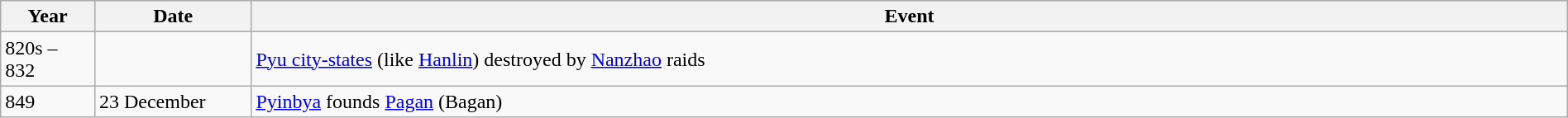<table class="wikitable" width="100%">
<tr>
<th style="width:6%">Year</th>
<th style="width:10%">Date</th>
<th>Event</th>
</tr>
<tr>
<td>820s – 832</td>
<td></td>
<td><a href='#'>Pyu city-states</a> (like <a href='#'>Hanlin</a>) destroyed by <a href='#'>Nanzhao</a> raids</td>
</tr>
<tr>
<td>849</td>
<td>23 December</td>
<td><a href='#'>Pyinbya</a> founds <a href='#'>Pagan</a> (Bagan)</td>
</tr>
</table>
